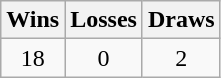<table class="wikitable">
<tr>
<th>Wins</th>
<th>Losses</th>
<th>Draws</th>
</tr>
<tr>
<td align="center">18</td>
<td align="center">0</td>
<td align="center">2</td>
</tr>
</table>
